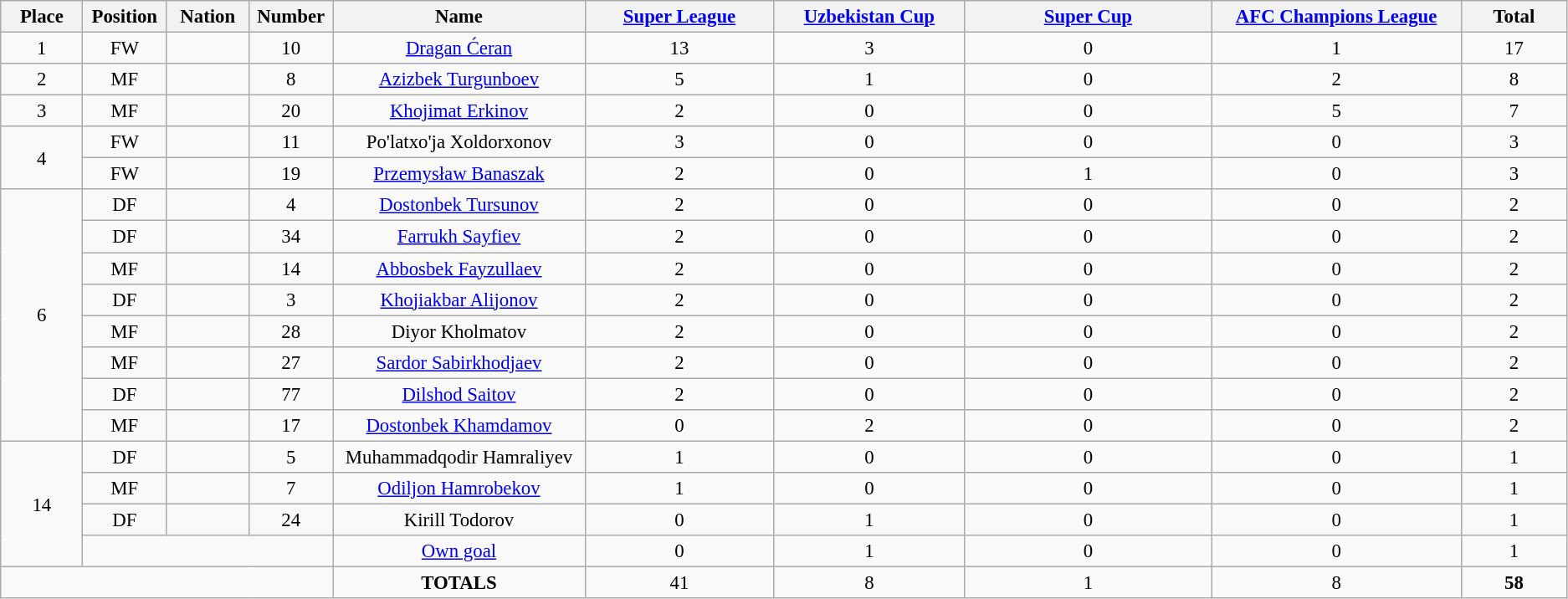<table class="wikitable" style="font-size: 95%; text-align: center;">
<tr>
<th width=60>Place</th>
<th width=60>Position</th>
<th width=60>Nation</th>
<th width=60>Number</th>
<th width=200>Name</th>
<th width=150><a href='#'>Super League</a></th>
<th width=150><a href='#'>Uzbekistan Cup</a></th>
<th width=200><a href='#'>Super Cup</a></th>
<th width=200><a href='#'>AFC Champions League</a></th>
<th width=80><strong>Total</strong></th>
</tr>
<tr>
<td>1</td>
<td>FW</td>
<td></td>
<td>10</td>
<td><a href='#'>Dragan Ćeran</a></td>
<td>13</td>
<td>3</td>
<td>0</td>
<td>1</td>
<td>17</td>
</tr>
<tr>
<td>2</td>
<td>MF</td>
<td></td>
<td>8</td>
<td><a href='#'>Azizbek Turgunboev</a></td>
<td>5</td>
<td>1</td>
<td>0</td>
<td>2</td>
<td>8</td>
</tr>
<tr>
<td>3</td>
<td>MF</td>
<td></td>
<td>20</td>
<td><a href='#'>Khojimat Erkinov</a></td>
<td>2</td>
<td>0</td>
<td>0</td>
<td>5</td>
<td>7</td>
</tr>
<tr>
<td rowspan="2">4</td>
<td>FW</td>
<td></td>
<td>11</td>
<td>Po'latxo'ja Xoldorxonov</td>
<td>3</td>
<td>0</td>
<td>0</td>
<td>0</td>
<td>3</td>
</tr>
<tr>
<td>FW</td>
<td></td>
<td>19</td>
<td><a href='#'>Przemysław Banaszak</a></td>
<td>2</td>
<td>0</td>
<td>1</td>
<td>0</td>
<td>3</td>
</tr>
<tr>
<td rowspan="8">6</td>
<td>DF</td>
<td></td>
<td>4</td>
<td><a href='#'>Dostonbek Tursunov</a></td>
<td>2</td>
<td>0</td>
<td>0</td>
<td>0</td>
<td>2</td>
</tr>
<tr>
<td>DF</td>
<td></td>
<td>34</td>
<td><a href='#'>Farrukh Sayfiev</a></td>
<td>2</td>
<td>0</td>
<td>0</td>
<td>0</td>
<td>2</td>
</tr>
<tr>
<td>MF</td>
<td></td>
<td>14</td>
<td><a href='#'>Abbosbek Fayzullaev</a></td>
<td>2</td>
<td>0</td>
<td>0</td>
<td>0</td>
<td>2</td>
</tr>
<tr>
<td>DF</td>
<td></td>
<td>3</td>
<td><a href='#'>Khojiakbar Alijonov</a></td>
<td>2</td>
<td>0</td>
<td>0</td>
<td>0</td>
<td>2</td>
</tr>
<tr>
<td>MF</td>
<td></td>
<td>28</td>
<td>Diyor Kholmatov</td>
<td>2</td>
<td>0</td>
<td>0</td>
<td>0</td>
<td>2</td>
</tr>
<tr>
<td>MF</td>
<td></td>
<td>27</td>
<td><a href='#'>Sardor Sabirkhodjaev</a></td>
<td>2</td>
<td>0</td>
<td>0</td>
<td>0</td>
<td>2</td>
</tr>
<tr>
<td>DF</td>
<td></td>
<td>77</td>
<td><a href='#'>Dilshod Saitov</a></td>
<td>2</td>
<td>0</td>
<td>0</td>
<td>0</td>
<td>2</td>
</tr>
<tr>
<td>MF</td>
<td></td>
<td>17</td>
<td><a href='#'>Dostonbek Khamdamov</a></td>
<td>0</td>
<td>2</td>
<td>0</td>
<td>0</td>
<td>2</td>
</tr>
<tr>
<td rowspan="4">14</td>
<td>DF</td>
<td></td>
<td>5</td>
<td>Muhammadqodir Hamraliyev</td>
<td>1</td>
<td>0</td>
<td>0</td>
<td>0</td>
<td>1</td>
</tr>
<tr>
<td>MF</td>
<td></td>
<td>7</td>
<td><a href='#'>Odiljon Hamrobekov</a></td>
<td>1</td>
<td>0</td>
<td>0</td>
<td>0</td>
<td>1</td>
</tr>
<tr>
<td>DF</td>
<td></td>
<td>24</td>
<td>Kirill Todorov</td>
<td>0</td>
<td>1</td>
<td>0</td>
<td>0</td>
<td>1</td>
</tr>
<tr>
<td colspan="3"></td>
<td><a href='#'>Own goal</a></td>
<td>0</td>
<td>1</td>
<td>0</td>
<td>0</td>
<td>1</td>
</tr>
<tr>
<td colspan="4"></td>
<td><strong>TOTALS</strong></td>
<td>41</td>
<td>8</td>
<td>1</td>
<td>8</td>
<td><strong>58</strong></td>
</tr>
</table>
